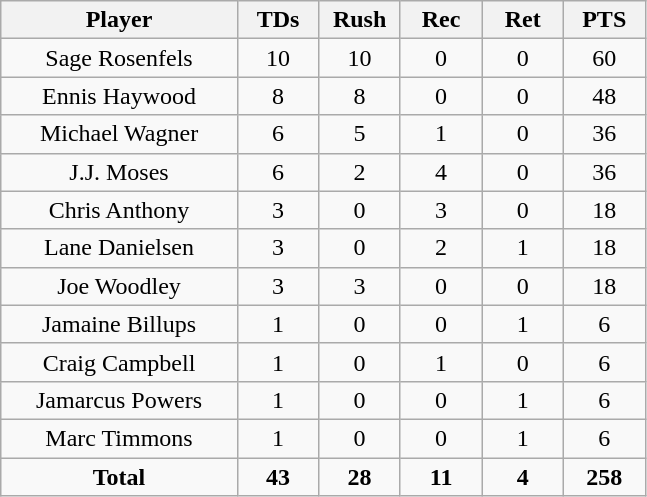<table class="wikitable sortable">
<tr>
<th bgcolor="#DDDDFF" width="29%">Player</th>
<th bgcolor="#DDDDFF" width="10%">TDs</th>
<th bgcolor="#DDDDFF" width="10%">Rush</th>
<th bgcolor="#DDDDFF" width="10%">Rec</th>
<th bgcolor="#DDDDFF" width="10%">Ret</th>
<th bgcolor="#DDDDFF" width="10%">PTS</th>
</tr>
<tr align="center">
<td>Sage Rosenfels</td>
<td>10</td>
<td>10</td>
<td>0</td>
<td>0</td>
<td>60</td>
</tr>
<tr align="center">
<td>Ennis Haywood</td>
<td>8</td>
<td>8</td>
<td>0</td>
<td>0</td>
<td>48</td>
</tr>
<tr align="center">
<td>Michael Wagner</td>
<td>6</td>
<td>5</td>
<td>1</td>
<td>0</td>
<td>36</td>
</tr>
<tr align="center">
<td>J.J. Moses</td>
<td>6</td>
<td>2</td>
<td>4</td>
<td>0</td>
<td>36</td>
</tr>
<tr align="center">
<td>Chris Anthony</td>
<td>3</td>
<td>0</td>
<td>3</td>
<td>0</td>
<td>18</td>
</tr>
<tr align="center">
<td>Lane Danielsen</td>
<td>3</td>
<td>0</td>
<td>2</td>
<td>1</td>
<td>18</td>
</tr>
<tr align="center">
<td>Joe Woodley</td>
<td>3</td>
<td>3</td>
<td>0</td>
<td>0</td>
<td>18</td>
</tr>
<tr align="center">
<td>Jamaine Billups</td>
<td>1</td>
<td>0</td>
<td>0</td>
<td>1</td>
<td>6</td>
</tr>
<tr align="center">
<td>Craig Campbell</td>
<td>1</td>
<td>0</td>
<td>1</td>
<td>0</td>
<td>6</td>
</tr>
<tr align="center">
<td>Jamarcus Powers</td>
<td>1</td>
<td>0</td>
<td>0</td>
<td>1</td>
<td>6</td>
</tr>
<tr align="center">
<td>Marc Timmons</td>
<td>1</td>
<td>0</td>
<td>0</td>
<td>1</td>
<td>6</td>
</tr>
<tr align="center">
<td><strong>Total</strong></td>
<td><strong>43</strong></td>
<td><strong>28</strong></td>
<td><strong>11</strong></td>
<td><strong>4</strong></td>
<td><strong>258</strong></td>
</tr>
</table>
